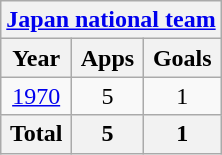<table class="wikitable" style="text-align:center">
<tr>
<th colspan=3><a href='#'>Japan national team</a></th>
</tr>
<tr>
<th>Year</th>
<th>Apps</th>
<th>Goals</th>
</tr>
<tr>
<td><a href='#'>1970</a></td>
<td>5</td>
<td>1</td>
</tr>
<tr>
<th>Total</th>
<th>5</th>
<th>1</th>
</tr>
</table>
